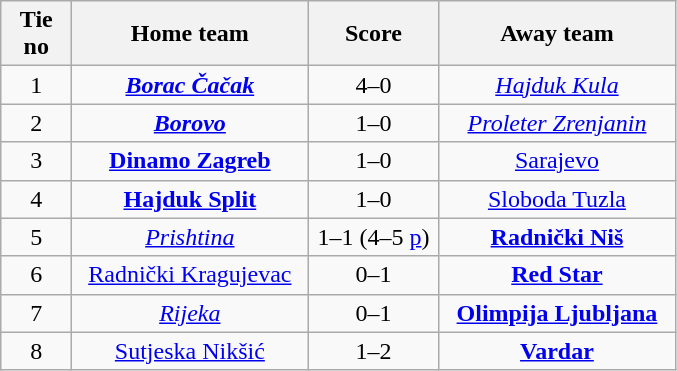<table class="wikitable" style="text-align: center">
<tr>
<th width=40>Tie no</th>
<th width=150>Home team</th>
<th width=80>Score</th>
<th width=150>Away team</th>
</tr>
<tr>
<td>1</td>
<td><strong><em><a href='#'>Borac Čačak</a></em></strong></td>
<td>4–0</td>
<td><em><a href='#'>Hajduk Kula</a></em></td>
</tr>
<tr>
<td>2</td>
<td><strong><em><a href='#'>Borovo</a></em></strong></td>
<td>1–0</td>
<td><em><a href='#'>Proleter Zrenjanin</a></em></td>
</tr>
<tr>
<td>3</td>
<td><strong><a href='#'>Dinamo Zagreb</a></strong></td>
<td>1–0</td>
<td><a href='#'>Sarajevo</a></td>
</tr>
<tr>
<td>4</td>
<td><strong><a href='#'>Hajduk Split</a></strong></td>
<td>1–0</td>
<td><a href='#'>Sloboda Tuzla</a></td>
</tr>
<tr>
<td>5</td>
<td><em><a href='#'>Prishtina</a></em></td>
<td>1–1 (4–5 <a href='#'>p</a>)</td>
<td><strong><a href='#'>Radnički Niš</a></strong></td>
</tr>
<tr>
<td>6</td>
<td><a href='#'>Radnički Kragujevac</a></td>
<td>0–1</td>
<td><strong><a href='#'>Red Star</a></strong></td>
</tr>
<tr>
<td>7</td>
<td><em><a href='#'>Rijeka</a></em></td>
<td>0–1</td>
<td><strong><a href='#'>Olimpija Ljubljana</a></strong></td>
</tr>
<tr>
<td>8</td>
<td><a href='#'>Sutjeska Nikšić</a></td>
<td>1–2</td>
<td><strong><a href='#'>Vardar</a></strong></td>
</tr>
</table>
